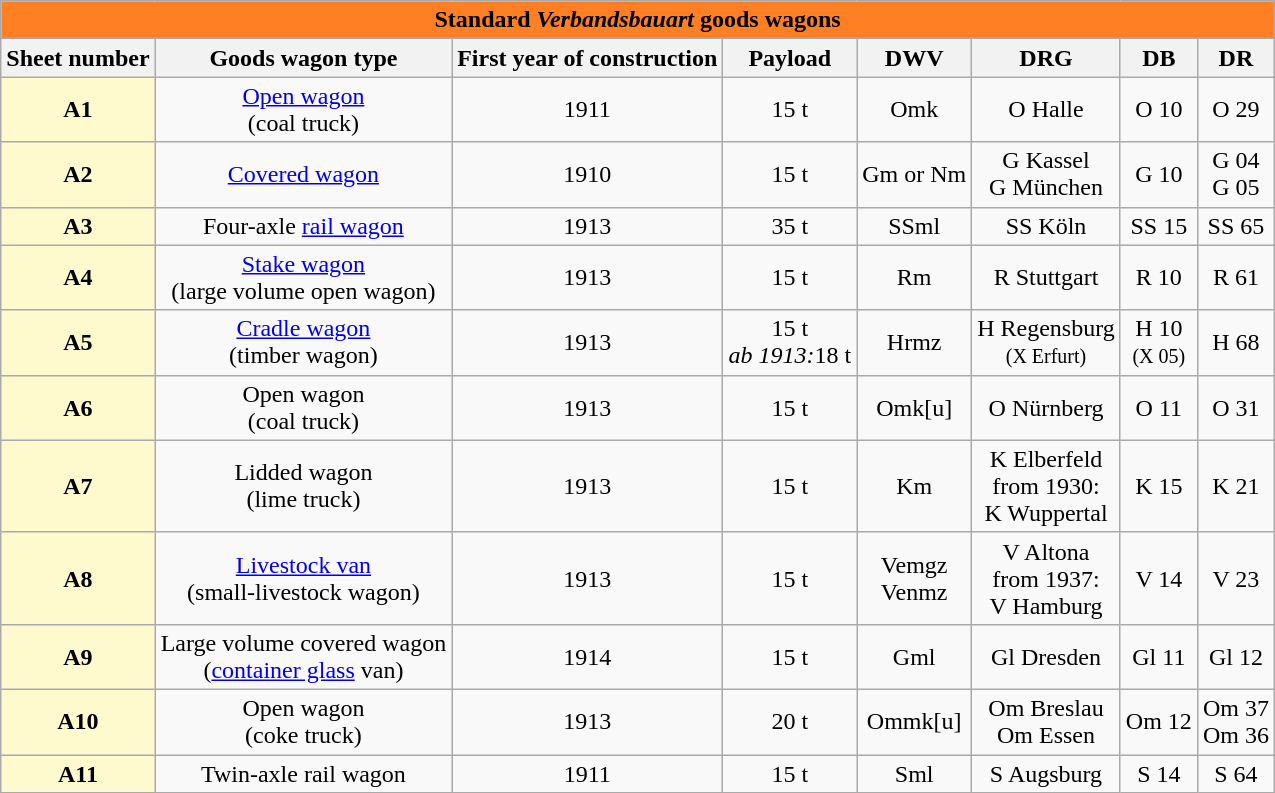<table class="wikitable">
<tr>
<th - style="background:#FF7F24" colspan="8">Standard <em>Verbandsbauart</em> goods wagons</th>
</tr>
<tr>
<th span class="hintergrundfarbe8">Sheet number</th>
<th span class="hintergrundfarbe8">Goods wagon type</th>
<th span class="hintergrundfarbe8">First year of construction</th>
<th span class="hintergrundfarbe8">Payload</th>
<th span class="hintergrundfarbe8">DWV</th>
<th span class="hintergrundfarbe8">DRG</th>
<th span class="hintergrundfarbe8">DB</th>
<th span class="hintergrundfarbe8">DR</th>
</tr>
<tr>
<th style="background:#FFFACD">A1</th>
<td rowspan="1" align="center"><a href='#'>Open wagon</a><br>(coal truck)</td>
<td rowspan="1" align="center">1911</td>
<td rowspan="1" align="center">15 t</td>
<td rowspan="1" align="center">Omk</td>
<td rowspan="1" align="center">O Halle</td>
<td rowspan="1" align="center">O 10</td>
<td rowspan="1" align="center">O 29</td>
</tr>
<tr>
<th style="background:#FFFACD">A2</th>
<td rowspan="1" align="center"><a href='#'>Covered wagon</a></td>
<td rowspan="1" align="center">1910</td>
<td rowspan="1" align="center">15 t</td>
<td rowspan="1" align="center">Gm or Nm</td>
<td rowspan="1" align="center">G Kassel<br>G München</td>
<td rowspan="1" align="center">G 10</td>
<td rowspan="1" align="center">G 04<br>G 05</td>
</tr>
<tr>
<th style="background:#FFFACD">A3</th>
<td rowspan="1" align="center">Four-axle <a href='#'>rail wagon</a></td>
<td rowspan="1" align="center">1913</td>
<td rowspan="1" align="center">35 t</td>
<td rowspan="1" align="center">SSml</td>
<td rowspan="1" align="center">SS Köln</td>
<td rowspan="1" align="center">SS 15</td>
<td rowspan="1" align="center">SS 65</td>
</tr>
<tr>
<th style="background:#FFFACD">A4</th>
<td rowspan="1" align="center"><a href='#'>Stake wagon</a><br>(large volume open wagon)</td>
<td rowspan="1" align="center">1913</td>
<td rowspan="1" align="center">15 t</td>
<td rowspan="1" align="center">Rm</td>
<td rowspan="1" align="center">R Stuttgart</td>
<td rowspan="1" align="center">R 10</td>
<td rowspan="1" align="center">R 61</td>
</tr>
<tr>
<th style="background:#FFFACD">A5</th>
<td rowspan="1" align="center"><a href='#'>Cradle wagon</a><br>(timber wagon)</td>
<td rowspan="1" align="center">1913</td>
<td rowspan="1" align="center">15 t<br><em>ab 1913:</em>18 t</td>
<td rowspan="1" align="center">Hrmz</td>
<td rowspan="1" align="center">H Regensburg<br><small>(X Erfurt)</small></td>
<td rowspan="1" align="center">H 10<br><small>(X 05)</small></td>
<td rowspan="1" align="center">H 68</td>
</tr>
<tr>
<th style="background:#FFFACD">A6</th>
<td rowspan="1" align="center">Open wagon<br>(coal truck)</td>
<td rowspan="1" align="center">1913</td>
<td rowspan="1" align="center">15 t</td>
<td rowspan="1" align="center">Omk[u]</td>
<td rowspan="1" align="center">O Nürnberg</td>
<td rowspan="1" align="center">O 11</td>
<td rowspan="1" align="center">O 31</td>
</tr>
<tr>
<th style="background:#FFFACD">A7</th>
<td rowspan="1" align="center">Lidded wagon<br>(lime truck)</td>
<td rowspan="1" align="center">1913</td>
<td rowspan="1" align="center">15 t</td>
<td rowspan="1" align="center">Km</td>
<td rowspan="1" align="center">K Elberfeld<br>from 1930:<br>K Wuppertal</td>
<td rowspan="1" align="center">K 15</td>
<td rowspan="1" align="center">K 21</td>
</tr>
<tr>
<th style="background:#FFFACD">A8</th>
<td rowspan="1" align="center"><a href='#'>Livestock van</a><br>(small-livestock wagon)</td>
<td rowspan="1" align="center">1913</td>
<td rowspan="1" align="center">15 t</td>
<td align="center">Vemgz<br>Venmz</td>
<td rowspan="1" align="center">V Altona<br>from 1937:<br>V Hamburg</td>
<td rowspan="1" align="center">V 14</td>
<td rowspan="1" align="center">V 23</td>
</tr>
<tr>
<th style="background:#FFFACD">A9</th>
<td rowspan="1" align="center">Large volume covered wagon<br>(<a href='#'>container glass</a> van)</td>
<td rowspan="1" align="center">1914</td>
<td rowspan="1" align="center">15 t</td>
<td rowspan="1" align="center">Gml</td>
<td rowspan="1" align="center">Gl Dresden</td>
<td rowspan="1" align="center">Gl 11</td>
<td rowspan="1" align="center">Gl 12</td>
</tr>
<tr>
<th style="background:#FFFACD">A10</th>
<td rowspan="1" align="center">Open wagon<br>(coke truck)</td>
<td rowspan="1" align="center">1913</td>
<td rowspan="1" align="center">20 t</td>
<td rowspan="1" align="center">Ommk[u]</td>
<td rowspan="1" align="center">Om Breslau<br>Om Essen</td>
<td rowspan="1" align="center">Om 12</td>
<td rowspan="1" align="center">Om 37<br>Om 36</td>
</tr>
<tr>
<th style="background:#FFFACD">A11</th>
<td rowspan="1" align="center">Twin-axle rail wagon</td>
<td rowspan="1" align="center">1911</td>
<td rowspan="1" align="center">15 t</td>
<td rowspan="1" align="center">Sml</td>
<td rowspan="1" align="center">S Augsburg</td>
<td rowspan="1" align="center">S 14</td>
<td rowspan="1" align="center">S 64</td>
</tr>
</table>
